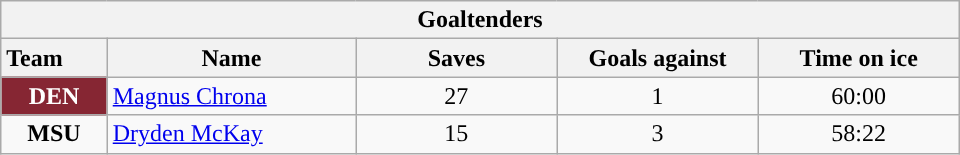<table class="wikitable" style="width:40em; text-align:right;">
<tr>
<th colspan=5>Goaltenders</th>
</tr>
<tr>
<th style="width:4em; text-align:left;">Team</th>
<th style="width:10em;">Name</th>
<th style="width:8em;">Saves</th>
<th style="width:8em;">Goals against</th>
<th style="width:8em;">Time on ice</th>
</tr>
<tr>
<td align=center style="color:white; background:#862633; "><strong>DEN</strong></td>
<td style="text-align:left;"><a href='#'>Magnus Chrona</a></td>
<td align=center>27</td>
<td align=center>1</td>
<td align=center>60:00</td>
</tr>
<tr>
<td align=center><strong>MSU</strong></td>
<td style="text-align:left;"><a href='#'>Dryden McKay</a></td>
<td align=center>15</td>
<td align=center>3</td>
<td align=center>58:22</td>
</tr>
</table>
